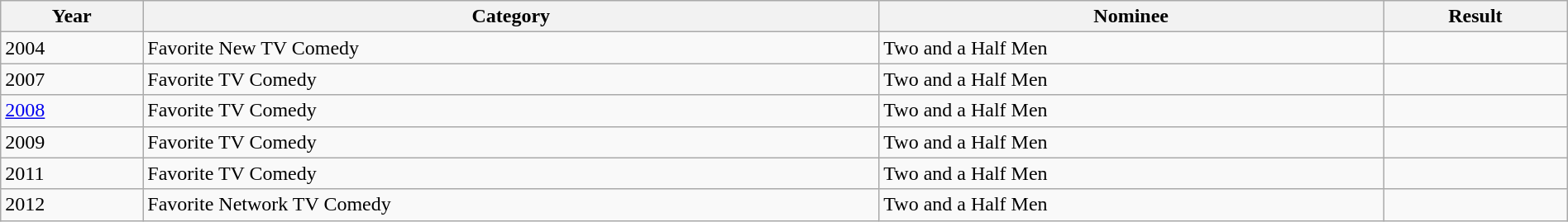<table class="wikitable" style="width:100%;">
<tr>
<th>Year</th>
<th>Category</th>
<th>Nominee</th>
<th>Result</th>
</tr>
<tr>
<td>2004</td>
<td>Favorite  New TV Comedy</td>
<td>Two and a Half Men</td>
<td></td>
</tr>
<tr>
<td>2007</td>
<td>Favorite TV Comedy</td>
<td>Two and a Half Men</td>
<td></td>
</tr>
<tr>
<td><a href='#'>2008</a></td>
<td>Favorite TV Comedy</td>
<td>Two and a Half Men</td>
<td></td>
</tr>
<tr>
<td>2009</td>
<td>Favorite TV Comedy</td>
<td>Two and a Half Men</td>
<td></td>
</tr>
<tr>
<td>2011</td>
<td>Favorite TV Comedy</td>
<td>Two and a Half Men</td>
<td></td>
</tr>
<tr>
<td>2012</td>
<td>Favorite Network TV Comedy</td>
<td>Two and a Half Men</td>
<td></td>
</tr>
</table>
